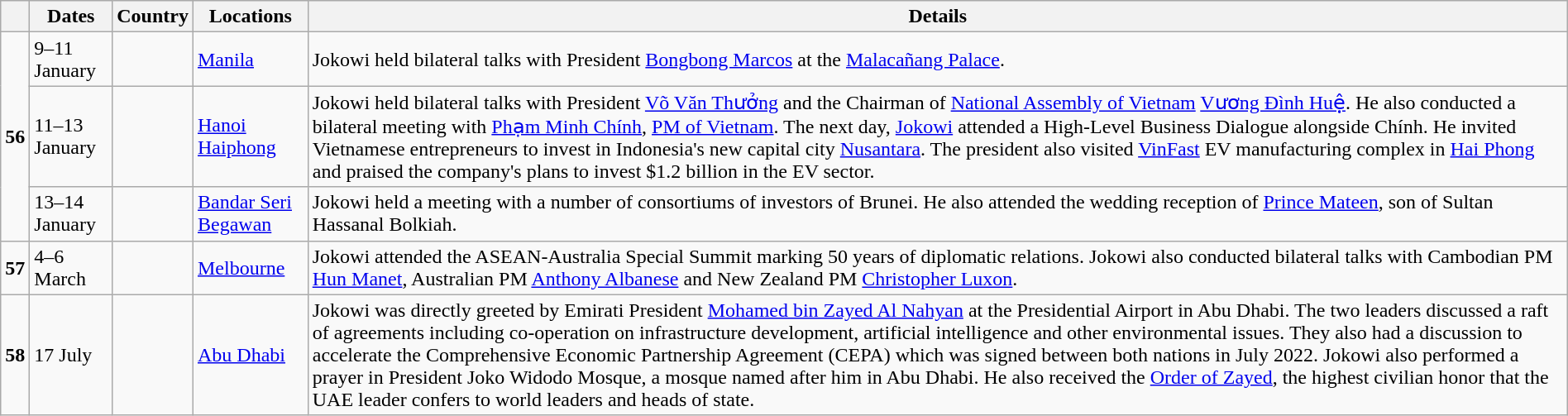<table class="wikitable sortable" border="1" style="margin: 1em auto 1em auto">
<tr>
<th></th>
<th>Dates</th>
<th>Country</th>
<th>Locations</th>
<th>Details</th>
</tr>
<tr>
<td rowspan=3><strong>56</strong></td>
<td>9–11 January</td>
<td></td>
<td><a href='#'>Manila</a></td>
<td>Jokowi held bilateral talks with President <a href='#'>Bongbong Marcos</a> at the <a href='#'>Malacañang Palace</a>.</td>
</tr>
<tr>
<td>11–13 January</td>
<td></td>
<td><a href='#'>Hanoi</a><br><a href='#'>Haiphong</a></td>
<td>Jokowi held bilateral talks with President <a href='#'>Võ Văn Thưởng</a> and the Chairman of <a href='#'>National Assembly of Vietnam</a> <a href='#'>Vương Đình Huệ</a>. He also conducted a bilateral meeting with <a href='#'>Phạm Minh Chính</a>, <a href='#'>PM of Vietnam</a>. The next day, <a href='#'>Jokowi</a> attended a High-Level Business Dialogue alongside Chính. He invited Vietnamese entrepreneurs to invest in Indonesia's new capital city <a href='#'>Nusantara</a>. The president also visited <a href='#'>VinFast</a> EV manufacturing complex in <a href='#'>Hai Phong</a> and praised the company's plans to invest $1.2 billion in the EV sector.</td>
</tr>
<tr>
<td>13–14 January</td>
<td></td>
<td><a href='#'>Bandar Seri Begawan</a></td>
<td>Jokowi held a meeting with a number of consortiums of investors of Brunei. He also attended the wedding reception of <a href='#'>Prince Mateen</a>, son of Sultan Hassanal Bolkiah.</td>
</tr>
<tr>
<td><strong>57</strong></td>
<td>4–6 March</td>
<td></td>
<td><a href='#'>Melbourne</a></td>
<td>Jokowi attended the ASEAN-Australia Special Summit marking 50 years of diplomatic relations. Jokowi also conducted bilateral talks with Cambodian PM <a href='#'>Hun Manet</a>, Australian PM <a href='#'>Anthony Albanese</a> and New Zealand PM <a href='#'>Christopher Luxon</a>.</td>
</tr>
<tr>
<td><strong>58</strong></td>
<td>17 July</td>
<td></td>
<td><a href='#'>Abu Dhabi</a></td>
<td>Jokowi was directly greeted by Emirati President <a href='#'>Mohamed bin Zayed Al Nahyan</a> at the Presidential Airport in Abu Dhabi. The two leaders discussed a raft of agreements including co-operation on infrastructure development, artificial intelligence and other environmental issues. They also had a discussion to accelerate the Comprehensive Economic Partnership Agreement (CEPA) which was signed between both nations in July 2022. Jokowi also performed a prayer in President Joko Widodo Mosque, a mosque named after him in Abu Dhabi. He also received the <a href='#'>Order of Zayed</a>, the highest civilian honor that the UAE leader confers to world leaders and heads of state.</td>
</tr>
</table>
